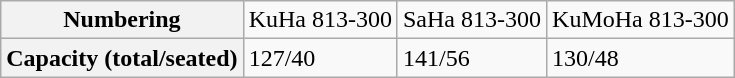<table class="wikitable">
<tr>
<th>Numbering</th>
<td>KuHa 813-300</td>
<td>SaHa 813-300</td>
<td>KuMoHa 813-300</td>
</tr>
<tr>
<th>Capacity (total/seated)</th>
<td>127/40</td>
<td>141/56</td>
<td>130/48</td>
</tr>
</table>
